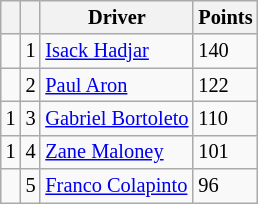<table class="wikitable" style="font-size: 85%;">
<tr>
<th></th>
<th></th>
<th>Driver</th>
<th>Points</th>
</tr>
<tr>
<td align="left"></td>
<td align="center">1</td>
<td> <a href='#'>Isack Hadjar</a></td>
<td>140</td>
</tr>
<tr>
<td align="left"></td>
<td align="center">2</td>
<td> <a href='#'>Paul Aron</a></td>
<td>122</td>
</tr>
<tr>
<td align="left"> 1</td>
<td align="center">3</td>
<td> <a href='#'>Gabriel Bortoleto</a></td>
<td>110</td>
</tr>
<tr>
<td align="left"> 1</td>
<td align="center">4</td>
<td> <a href='#'>Zane Maloney</a></td>
<td>101</td>
</tr>
<tr>
<td align="left"></td>
<td align="center">5</td>
<td> <a href='#'>Franco Colapinto</a></td>
<td>96</td>
</tr>
</table>
